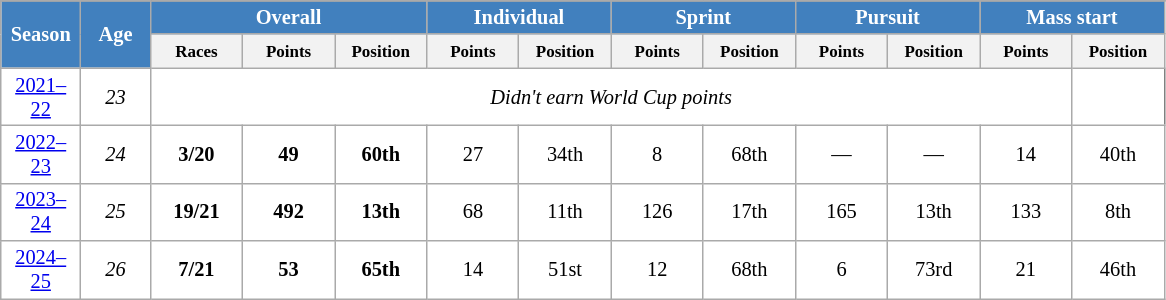<table class="wikitable" style="font-size:85%; text-align:center; border:grey solid 1px; border-collapse:collapse; background:#ffffff;">
<tr class="hintergrundfarbe5">
</tr>
<tr style="background:#efefef;">
<th style="background-color:#4180be; color:white; width:40px;" rowspan="2"> Season </th>
<th style="background-color:#4180be; color:white; width:40px;" rowspan="2">Age</th>
<th colspan="3" style="background-color:#4180be; color:white; width:115px;">Overall</th>
<th colspan="2" style="background-color:#4180be; color:white; width:115px;">Individual</th>
<th colspan="2" style="background-color:#4180be; color:white; width:115px;">Sprint</th>
<th colspan="2" style="background-color:#4180be; color:white; width:115px;">Pursuit</th>
<th colspan="2" style="background-color:#4180be; color:white; width:115px;">Mass start</th>
</tr>
<tr class="hintergrundfarbe5">
<th style="width:55px;"><small>Races</small></th>
<th style="width:55px;"><small>Points</small></th>
<th style="width:55px;"><small>Position</small></th>
<th style="width:55px;"><small>Points</small></th>
<th style="width:55px;"><small>Position</small></th>
<th style="width:55px;"><small>Points</small></th>
<th style="width:55px;"><small>Position</small></th>
<th style="width:55px;"><small>Points</small></th>
<th style="width:55px;"><small>Position</small></th>
<th style="width:55px;"><small>Points</small></th>
<th style="width:55px;"><small>Position</small></th>
</tr>
<tr>
<td><a href='#'>2021–22</a></td>
<td><em>23</em></td>
<td colspan=10 rowspan=1 align=center><em>Didn't earn World Cup points</em></td>
</tr>
<tr>
<td><a href='#'>2022–23</a></td>
<td><em>24</em></td>
<td><strong>3/20</strong></td>
<td><strong>49</strong></td>
<td><strong>60th</strong></td>
<td>27</td>
<td>34th</td>
<td>8</td>
<td>68th</td>
<td>—</td>
<td>—</td>
<td>14</td>
<td>40th</td>
</tr>
<tr>
<td><a href='#'>2023–24</a></td>
<td><em>25</em></td>
<td><strong>19/21</strong></td>
<td><strong>492</strong></td>
<td><strong>13th</strong></td>
<td>68</td>
<td>11th</td>
<td>126</td>
<td>17th</td>
<td>165</td>
<td>13th</td>
<td>133</td>
<td>8th</td>
</tr>
<tr>
<td><a href='#'>2024–25</a></td>
<td><em>26</em></td>
<td><strong>7/21</strong></td>
<td><strong>53</strong></td>
<td><strong>65th</strong></td>
<td>14</td>
<td>51st</td>
<td>12</td>
<td>68th</td>
<td>6</td>
<td>73rd</td>
<td>21</td>
<td>46th</td>
</tr>
</table>
